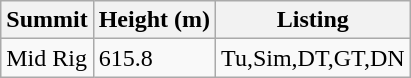<table class="wikitable sortable">
<tr>
<th>Summit</th>
<th>Height (m)</th>
<th>Listing</th>
</tr>
<tr>
<td>Mid Rig</td>
<td>615.8</td>
<td>Tu,Sim,DT,GT,DN</td>
</tr>
</table>
